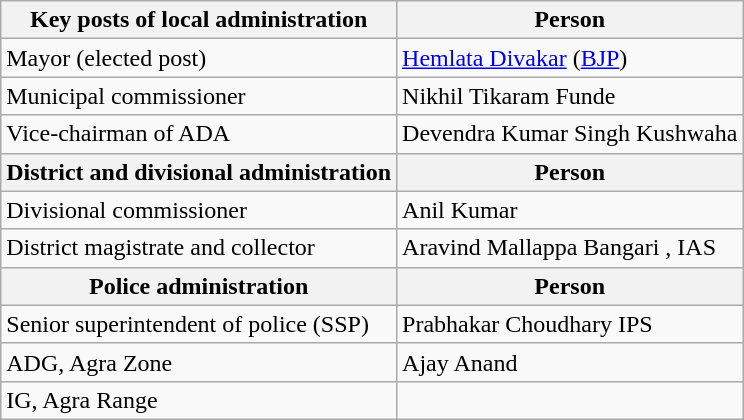<table class="wikitable floatright">
<tr>
<th>Key posts of local administration</th>
<th>Person</th>
</tr>
<tr>
<td>Mayor (elected post)</td>
<td><a href='#'>Hemlata Divakar</a> (<a href='#'>BJP</a>)</td>
</tr>
<tr>
<td>Municipal commissioner</td>
<td>Nikhil Tikaram Funde</td>
</tr>
<tr>
<td>Vice-chairman of ADA</td>
<td>Devendra Kumar Singh Kushwaha</td>
</tr>
<tr>
<th>District and divisional administration</th>
<th>Person</th>
</tr>
<tr>
<td>Divisional commissioner</td>
<td>Anil Kumar</td>
</tr>
<tr>
<td>District magistrate and collector</td>
<td>Aravind Mallappa Bangari , IAS</td>
</tr>
<tr>
<th>Police administration</th>
<th>Person</th>
</tr>
<tr>
<td>Senior superintendent of police (SSP)</td>
<td>Prabhakar Choudhary IPS</td>
</tr>
<tr>
<td>ADG, Agra Zone</td>
<td>Ajay Anand</td>
</tr>
<tr>
<td>IG, Agra Range</td>
<td></td>
</tr>
</table>
